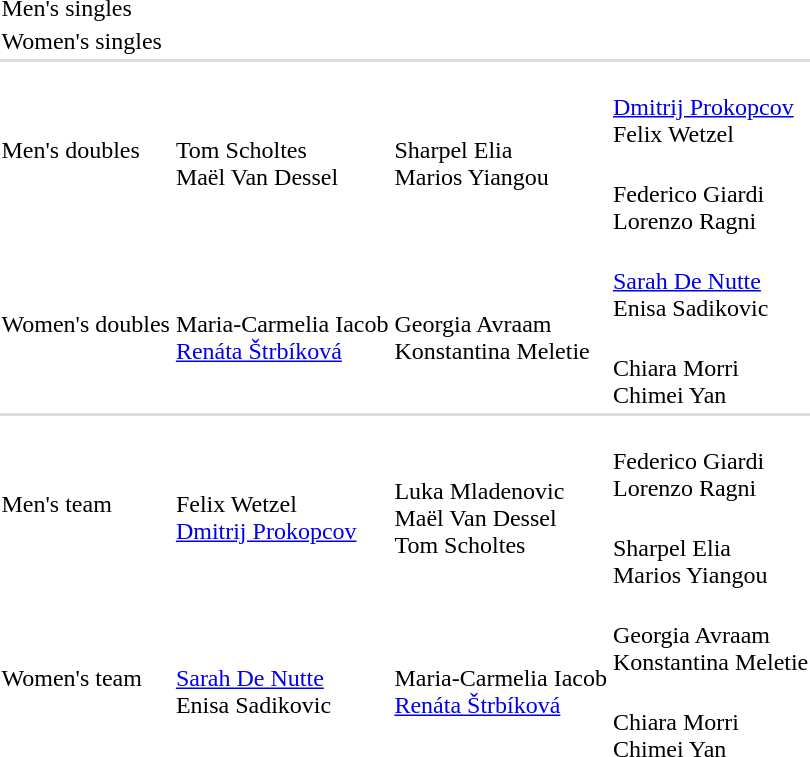<table>
<tr>
<td rowspan=2>Men's singles</td>
<td rowspan=2></td>
<td rowspan=2></td>
<td></td>
</tr>
<tr>
<td></td>
</tr>
<tr>
<td rowspan=2>Women's singles</td>
<td rowspan=2></td>
<td rowspan=2></td>
<td></td>
</tr>
<tr>
<td></td>
</tr>
<tr bgcolor=#dddddd>
<td colspan=4></td>
</tr>
<tr>
<td rowspan=2>Men's doubles</td>
<td rowspan=2><br>Tom Scholtes<br>Maël Van Dessel</td>
<td rowspan=2><br>Sharpel Elia<br>Marios Yiangou</td>
<td><br><a href='#'>Dmitrij Prokopcov</a><br>Felix Wetzel</td>
</tr>
<tr>
<td><br>Federico Giardi<br>Lorenzo Ragni</td>
</tr>
<tr>
<td rowspan=2>Women's doubles</td>
<td rowspan=2 nowrap><br>Maria-Carmelia Iacob<br><a href='#'>Renáta Štrbíková</a></td>
<td rowspan=2><br>Georgia Avraam<br>Konstantina Meletie</td>
<td><br><a href='#'>Sarah De Nutte</a><br>Enisa Sadikovic</td>
</tr>
<tr>
<td><br>Chiara Morri<br>Chimei Yan</td>
</tr>
<tr bgcolor=#dddddd>
<td colspan=4></td>
</tr>
<tr>
<td rowspan=2>Men's team</td>
<td rowspan=2><br>Felix Wetzel<br><a href='#'>Dmitrij Prokopcov</a></td>
<td rowspan=2><br>Luka Mladenovic<br>Maël Van Dessel<br>Tom Scholtes</td>
<td><br>Federico Giardi<br>Lorenzo Ragni</td>
</tr>
<tr>
<td><br>Sharpel Elia<br>Marios Yiangou</td>
</tr>
<tr>
<td rowspan=2>Women's team</td>
<td rowspan=2><br><a href='#'>Sarah De Nutte</a><br>Enisa Sadikovic</td>
<td rowspan=2 nowrap><br>Maria-Carmelia Iacob<br><a href='#'>Renáta Štrbíková</a></td>
<td nowrap><br>Georgia Avraam<br>Konstantina Meletie</td>
</tr>
<tr>
<td><br>Chiara Morri<br>Chimei Yan</td>
</tr>
</table>
